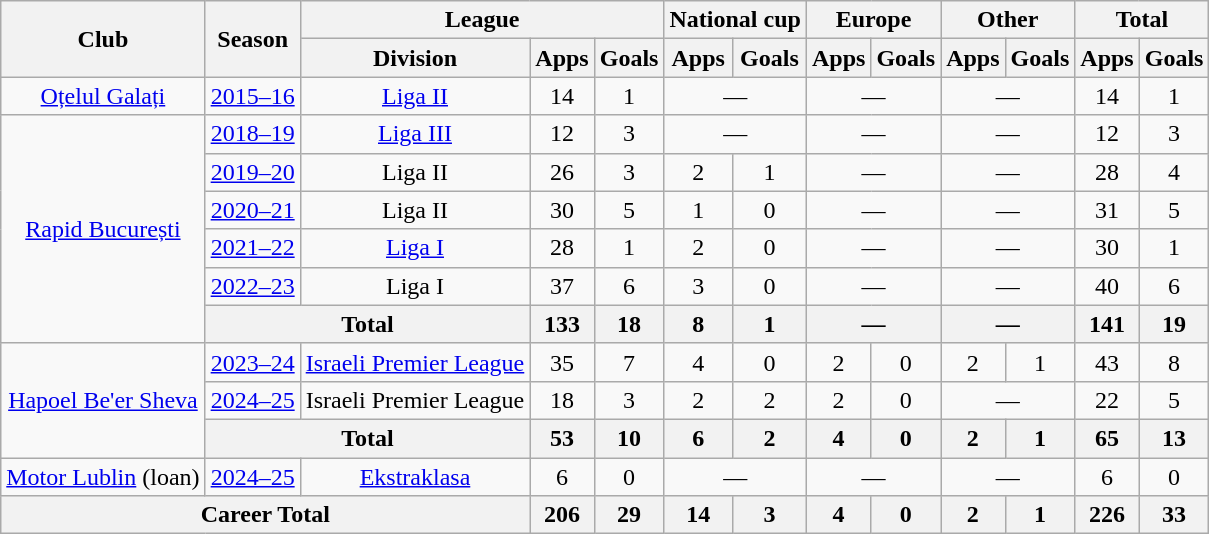<table class=wikitable style=text-align:center>
<tr>
<th rowspan=2>Club</th>
<th rowspan=2>Season</th>
<th colspan=3>League</th>
<th colspan=2>National cup</th>
<th colspan=2>Europe</th>
<th colspan=2>Other</th>
<th colspan=2>Total</th>
</tr>
<tr>
<th>Division</th>
<th>Apps</th>
<th>Goals</th>
<th>Apps</th>
<th>Goals</th>
<th>Apps</th>
<th>Goals</th>
<th>Apps</th>
<th>Goals</th>
<th>Apps</th>
<th>Goals</th>
</tr>
<tr>
<td><a href='#'>Oțelul Galați</a></td>
<td><a href='#'>2015–16</a></td>
<td><a href='#'>Liga II</a></td>
<td>14</td>
<td>1</td>
<td colspan="2">—</td>
<td colspan="2">—</td>
<td colspan="2">—</td>
<td>14</td>
<td>1</td>
</tr>
<tr>
<td rowspan="6"><a href='#'>Rapid București</a></td>
<td><a href='#'>2018–19</a></td>
<td><a href='#'>Liga III</a></td>
<td>12</td>
<td>3</td>
<td colspan="2">—</td>
<td colspan="2">—</td>
<td colspan="2">—</td>
<td>12</td>
<td>3</td>
</tr>
<tr>
<td><a href='#'>2019–20</a></td>
<td>Liga II</td>
<td>26</td>
<td>3</td>
<td>2</td>
<td>1</td>
<td colspan="2">—</td>
<td colspan="2">—</td>
<td>28</td>
<td>4</td>
</tr>
<tr>
<td><a href='#'>2020–21</a></td>
<td>Liga II</td>
<td>30</td>
<td>5</td>
<td>1</td>
<td>0</td>
<td colspan="2">—</td>
<td colspan="2">—</td>
<td>31</td>
<td>5</td>
</tr>
<tr>
<td><a href='#'>2021–22</a></td>
<td><a href='#'>Liga I</a></td>
<td>28</td>
<td>1</td>
<td>2</td>
<td>0</td>
<td colspan="2">—</td>
<td colspan="2">—</td>
<td>30</td>
<td>1</td>
</tr>
<tr>
<td><a href='#'>2022–23</a></td>
<td>Liga I</td>
<td>37</td>
<td>6</td>
<td>3</td>
<td>0</td>
<td colspan="2">—</td>
<td colspan="2">—</td>
<td>40</td>
<td>6</td>
</tr>
<tr>
<th colspan="2">Total</th>
<th>133</th>
<th>18</th>
<th>8</th>
<th>1</th>
<th colspan="2">—</th>
<th colspan="2">—</th>
<th>141</th>
<th>19</th>
</tr>
<tr>
<td rowspan="3"><a href='#'>Hapoel Be'er Sheva</a></td>
<td><a href='#'>2023–24</a></td>
<td><a href='#'>Israeli Premier League</a></td>
<td>35</td>
<td>7</td>
<td>4</td>
<td>0</td>
<td>2</td>
<td>0</td>
<td>2</td>
<td>1</td>
<td>43</td>
<td>8</td>
</tr>
<tr>
<td><a href='#'>2024–25</a></td>
<td>Israeli Premier League</td>
<td>18</td>
<td>3</td>
<td>2</td>
<td>2</td>
<td>2</td>
<td>0</td>
<td colspan="2">—</td>
<td>22</td>
<td>5</td>
</tr>
<tr>
<th colspan="2">Total</th>
<th>53</th>
<th>10</th>
<th>6</th>
<th>2</th>
<th>4</th>
<th>0</th>
<th>2</th>
<th>1</th>
<th>65</th>
<th>13</th>
</tr>
<tr>
<td><a href='#'>Motor Lublin</a> (loan)</td>
<td><a href='#'>2024–25</a></td>
<td><a href='#'>Ekstraklasa</a></td>
<td>6</td>
<td>0</td>
<td colspan="2">—</td>
<td colspan="2">—</td>
<td colspan="2">—</td>
<td>6</td>
<td>0</td>
</tr>
<tr>
<th colspan="3">Career Total</th>
<th>206</th>
<th>29</th>
<th>14</th>
<th>3</th>
<th>4</th>
<th>0</th>
<th>2</th>
<th>1</th>
<th>226</th>
<th>33</th>
</tr>
</table>
